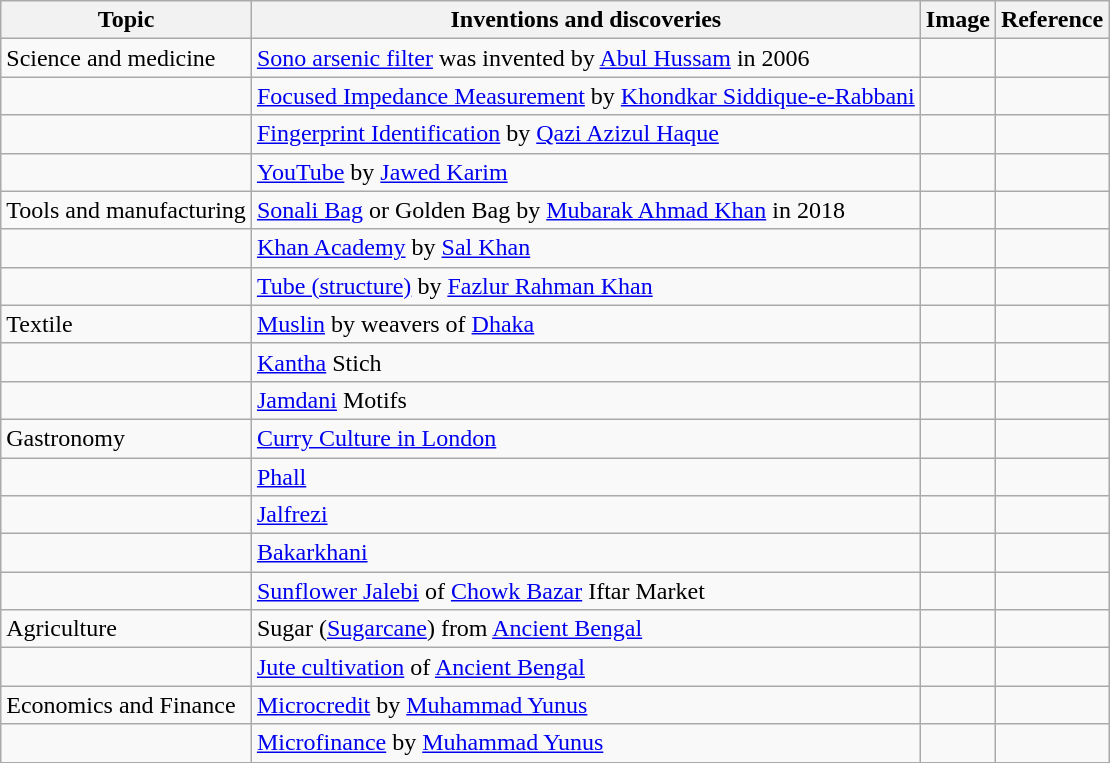<table class="wikitable sortable static-row-numbers static-row-header-text">
<tr>
<th>Topic</th>
<th>Inventions and discoveries</th>
<th>Image</th>
<th>Reference</th>
</tr>
<tr>
<td>Science and medicine</td>
<td><a href='#'>Sono arsenic filter</a> was invented by <a href='#'>Abul Hussam</a> in 2006</td>
<td></td>
<td></td>
</tr>
<tr>
<td></td>
<td><a href='#'>Focused Impedance Measurement</a> by <a href='#'>Khondkar Siddique-e-Rabbani</a></td>
<td></td>
<td></td>
</tr>
<tr>
<td></td>
<td><a href='#'>Fingerprint Identification</a> by <a href='#'>Qazi Azizul Haque</a></td>
<td></td>
<td></td>
</tr>
<tr>
<td></td>
<td><a href='#'>YouTube</a> by <a href='#'>Jawed Karim</a></td>
<td></td>
<td></td>
</tr>
<tr>
<td>Tools and manufacturing</td>
<td><a href='#'>Sonali Bag</a> or Golden Bag by <a href='#'>Mubarak Ahmad Khan</a> in 2018</td>
<td></td>
<td></td>
</tr>
<tr>
<td></td>
<td><a href='#'>Khan Academy</a> by <a href='#'>Sal Khan</a></td>
<td></td>
<td></td>
</tr>
<tr>
<td></td>
<td><a href='#'>Tube (structure)</a> by <a href='#'>Fazlur Rahman Khan</a></td>
<td></td>
<td></td>
</tr>
<tr>
<td>Textile</td>
<td><a href='#'>Muslin</a> by weavers of <a href='#'>Dhaka</a></td>
<td></td>
<td></td>
</tr>
<tr>
<td></td>
<td><a href='#'>Kantha</a> Stich</td>
<td></td>
<td></td>
</tr>
<tr>
<td></td>
<td><a href='#'>Jamdani</a> Motifs</td>
<td></td>
<td></td>
</tr>
<tr>
<td>Gastronomy</td>
<td><a href='#'>Curry Culture in London</a></td>
<td></td>
<td></td>
</tr>
<tr>
<td></td>
<td><a href='#'>Phall</a></td>
<td></td>
<td></td>
</tr>
<tr>
<td></td>
<td><a href='#'>Jalfrezi</a></td>
<td></td>
<td></td>
</tr>
<tr>
<td></td>
<td><a href='#'>Bakarkhani</a></td>
<td></td>
<td></td>
</tr>
<tr>
<td></td>
<td><a href='#'>Sunflower Jalebi</a> of <a href='#'>Chowk Bazar</a> Iftar Market</td>
<td></td>
<td></td>
</tr>
<tr>
<td>Agriculture</td>
<td>Sugar (<a href='#'>Sugarcane</a>) from <a href='#'>Ancient Bengal</a></td>
<td></td>
<td></td>
</tr>
<tr>
<td></td>
<td><a href='#'>Jute cultivation</a> of <a href='#'>Ancient Bengal</a></td>
<td></td>
<td></td>
</tr>
<tr>
<td>Economics and Finance</td>
<td><a href='#'>Microcredit</a> by <a href='#'>Muhammad Yunus</a></td>
<td></td>
<td></td>
</tr>
<tr>
<td></td>
<td><a href='#'>Microfinance</a> by <a href='#'>Muhammad Yunus</a></td>
<td></td>
<td></td>
</tr>
</table>
